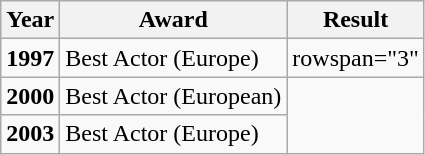<table class="wikitable">
<tr>
<th>Year</th>
<th>Award</th>
<th>Result</th>
</tr>
<tr>
<td><strong>1997</strong></td>
<td>Best Actor (Europe)</td>
<td>rowspan="3" </td>
</tr>
<tr>
<td><strong>2000</strong></td>
<td>Best Actor (European)</td>
</tr>
<tr>
<td><strong>2003</strong></td>
<td>Best Actor (Europe)</td>
</tr>
</table>
